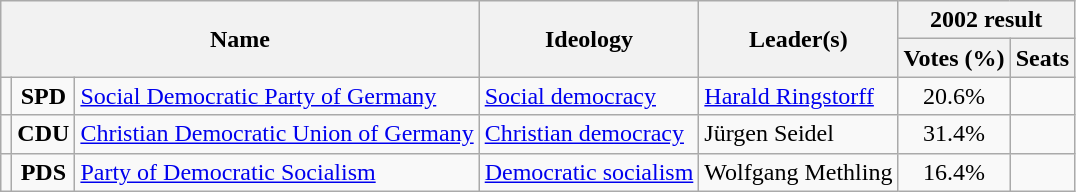<table class="wikitable">
<tr>
<th rowspan=2 colspan=3>Name</th>
<th rowspan=2>Ideology</th>
<th rowspan=2>Leader(s)</th>
<th colspan=2>2002 result</th>
</tr>
<tr>
<th>Votes (%)</th>
<th>Seats</th>
</tr>
<tr>
<td bgcolor=></td>
<td align=center><strong>SPD</strong></td>
<td><a href='#'>Social Democratic Party of Germany</a><br></td>
<td><a href='#'>Social democracy</a></td>
<td><a href='#'>Harald Ringstorff</a></td>
<td align=center>20.6%</td>
<td></td>
</tr>
<tr>
<td bgcolor=></td>
<td align=center><strong>CDU</strong></td>
<td><a href='#'>Christian Democratic Union of Germany</a><br></td>
<td><a href='#'>Christian democracy</a></td>
<td>Jürgen Seidel</td>
<td align=center>31.4%</td>
<td></td>
</tr>
<tr>
<td bgcolor=></td>
<td align=center><strong>PDS</strong></td>
<td><a href='#'>Party of Democratic Socialism</a><br></td>
<td><a href='#'>Democratic socialism</a></td>
<td>Wolfgang Methling</td>
<td align=center>16.4%</td>
<td></td>
</tr>
</table>
